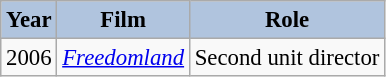<table class="wikitable" style="font-size:95%;">
<tr>
<th style="background:#B0C4DE;">Year</th>
<th style="background:#B0C4DE;">Film</th>
<th style="background:#B0C4DE;">Role</th>
</tr>
<tr>
<td>2006</td>
<td><em><a href='#'>Freedomland</a></em></td>
<td>Second unit director</td>
</tr>
</table>
